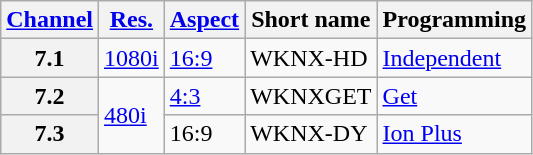<table class="wikitable">
<tr>
<th scope = "col"><a href='#'>Channel</a></th>
<th scope = "col"><a href='#'>Res.</a></th>
<th scope = "col"><a href='#'>Aspect</a></th>
<th scope = "col">Short name</th>
<th scope = "col">Programming</th>
</tr>
<tr>
<th scope = "row">7.1</th>
<td><a href='#'>1080i</a></td>
<td><a href='#'>16:9</a></td>
<td>WKNX-HD</td>
<td><a href='#'>Independent</a></td>
</tr>
<tr>
<th scope = "row">7.2</th>
<td rowspan=2><a href='#'>480i</a></td>
<td><a href='#'>4:3</a></td>
<td>WKNXGET</td>
<td><a href='#'>Get</a></td>
</tr>
<tr>
<th scope = "row">7.3</th>
<td>16:9</td>
<td>WKNX-DY</td>
<td><a href='#'>Ion Plus</a></td>
</tr>
</table>
